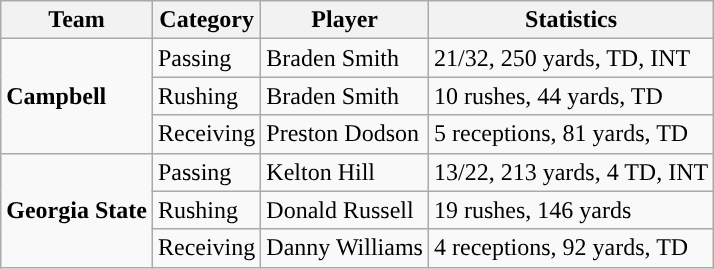<table class="wikitable" style="float: left;">
<tr>
<th>Team</th>
<th>Category</th>
<th>Player</th>
<th>Statistics</th>
</tr>
<tr>
<td rowspan=3><strong>Campbell</strong></td>
<td>Passing</td>
<td>Braden Smith</td>
<td>21/32, 250 yards, TD, INT</td>
</tr>
<tr>
<td>Rushing</td>
<td>Braden Smith</td>
<td>10 rushes, 44 yards, TD</td>
</tr>
<tr>
<td>Receiving</td>
<td>Preston Dodson</td>
<td>5 receptions, 81 yards, TD</td>
</tr>
<tr>
<td rowspan=3><strong>Georgia State</strong></td>
<td>Passing</td>
<td>Kelton Hill</td>
<td>13/22, 213 yards, 4 TD, INT</td>
</tr>
<tr>
<td>Rushing</td>
<td>Donald Russell</td>
<td>19 rushes, 146 yards</td>
</tr>
<tr>
<td>Receiving</td>
<td>Danny Williams</td>
<td>4 receptions, 92 yards, TD</td>
</tr>
</table>
